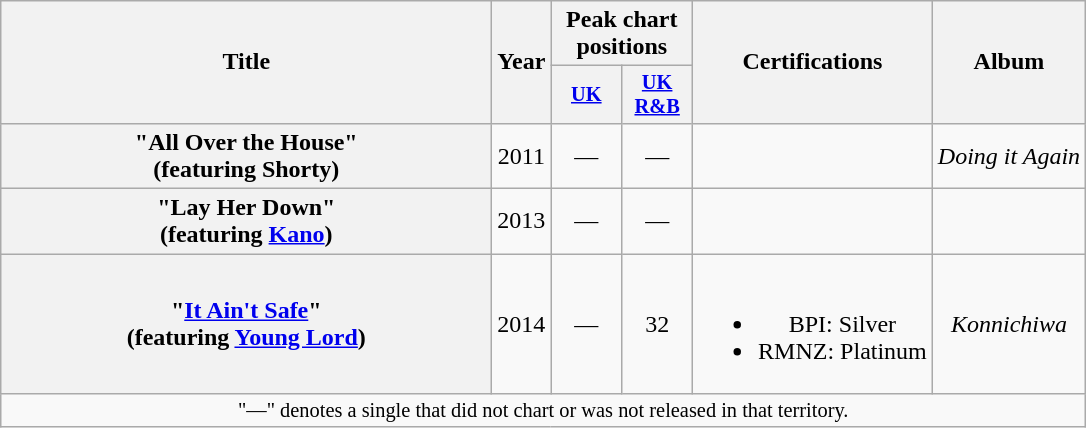<table class="wikitable plainrowheaders" style="text-align:center;">
<tr>
<th scope="col" rowspan="2" style="width:20em;">Title</th>
<th scope="col" rowspan="2" style="width:1em;">Year</th>
<th scope="col" colspan="2">Peak chart positions</th>
<th scope="col" rowspan="2">Certifications</th>
<th scope="col" rowspan="2">Album</th>
</tr>
<tr>
<th scope="col" style="width:3em;font-size:85%;"><a href='#'>UK</a><br></th>
<th scope="col" style="width:3em;font-size:85%;"><a href='#'>UK<br>R&B</a><br></th>
</tr>
<tr>
<th scope="row">"All Over the House"<br><span>(featuring Shorty)</span></th>
<td>2011</td>
<td>—</td>
<td>—</td>
<td></td>
<td><em>Doing it Again</em></td>
</tr>
<tr>
<th scope="row">"Lay Her Down"<br><span>(featuring <a href='#'>Kano</a>)</span></th>
<td>2013</td>
<td>—</td>
<td>—</td>
<td></td>
<td></td>
</tr>
<tr>
<th scope="row">"<a href='#'>It Ain't Safe</a>"<br><span>(featuring <a href='#'>Young Lord</a>)</span></th>
<td>2014</td>
<td>—</td>
<td>32</td>
<td><br><ul><li>BPI: Silver</li><li>RMNZ: Platinum</li></ul></td>
<td><em>Konnichiwa</em></td>
</tr>
<tr>
<td colspan="6" style="font-size:85%">"—" denotes a single that did not chart or was not released in that territory.</td>
</tr>
</table>
